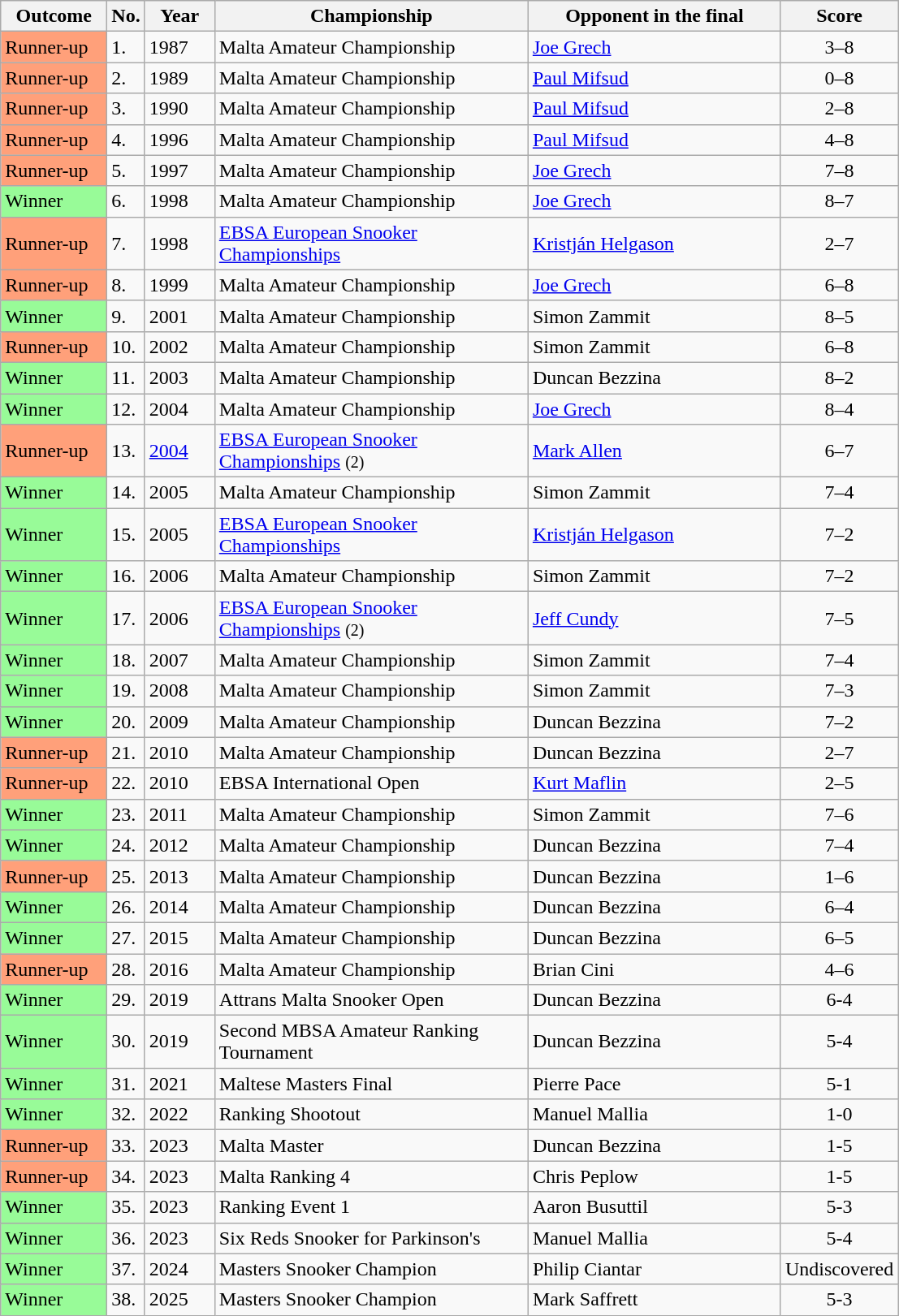<table class="wikitable">
<tr>
<th width="80">Outcome</th>
<th width="20">No.</th>
<th width="50">Year</th>
<th width="250">Championship</th>
<th width="200">Opponent in the final</th>
<th width="50">Score</th>
</tr>
<tr>
<td style="background:#ffa07a;">Runner-up</td>
<td>1.</td>
<td>1987</td>
<td>Malta Amateur Championship</td>
<td> <a href='#'>Joe Grech</a></td>
<td align="center">3–8</td>
</tr>
<tr>
<td style="background:#ffa07a;">Runner-up</td>
<td>2.</td>
<td>1989</td>
<td>Malta Amateur Championship</td>
<td> <a href='#'>Paul Mifsud</a></td>
<td align="center">0–8</td>
</tr>
<tr>
<td style="background:#ffa07a;">Runner-up</td>
<td>3.</td>
<td>1990</td>
<td>Malta Amateur Championship</td>
<td> <a href='#'>Paul Mifsud</a></td>
<td align="center">2–8</td>
</tr>
<tr>
<td style="background:#ffa07a;">Runner-up</td>
<td>4.</td>
<td>1996</td>
<td>Malta Amateur Championship</td>
<td> <a href='#'>Paul Mifsud</a></td>
<td align="center">4–8</td>
</tr>
<tr>
<td style="background:#ffa07a;">Runner-up</td>
<td>5.</td>
<td>1997</td>
<td>Malta Amateur Championship</td>
<td> <a href='#'>Joe Grech</a></td>
<td align="center">7–8</td>
</tr>
<tr>
<td style="background:#98fb98;">Winner</td>
<td>6.</td>
<td>1998</td>
<td>Malta Amateur Championship</td>
<td> <a href='#'>Joe Grech</a></td>
<td align="center">8–7</td>
</tr>
<tr>
<td style="background:#ffa07a;">Runner-up</td>
<td>7.</td>
<td>1998</td>
<td><a href='#'>EBSA European Snooker Championships</a></td>
<td> <a href='#'>Kristján Helgason</a></td>
<td align="center">2–7</td>
</tr>
<tr>
<td style="background:#ffa07a;">Runner-up</td>
<td>8.</td>
<td>1999</td>
<td>Malta Amateur Championship</td>
<td> <a href='#'>Joe Grech</a></td>
<td align="center">6–8</td>
</tr>
<tr>
<td style="background:#98fb98;">Winner</td>
<td>9.</td>
<td>2001</td>
<td>Malta Amateur Championship</td>
<td> Simon Zammit</td>
<td align="center">8–5</td>
</tr>
<tr>
<td style="background:#ffa07a;">Runner-up</td>
<td>10.</td>
<td>2002</td>
<td>Malta Amateur Championship</td>
<td> Simon Zammit</td>
<td align="center">6–8</td>
</tr>
<tr>
<td style="background:#98fb98;">Winner</td>
<td>11.</td>
<td>2003</td>
<td>Malta Amateur Championship</td>
<td> Duncan Bezzina</td>
<td align="center">8–2</td>
</tr>
<tr>
<td style="background:#98fb98;">Winner</td>
<td>12.</td>
<td>2004</td>
<td>Malta Amateur Championship</td>
<td> <a href='#'>Joe Grech</a></td>
<td align="center">8–4</td>
</tr>
<tr>
<td style="background:#ffa07a;">Runner-up</td>
<td>13.</td>
<td><a href='#'>2004</a></td>
<td><a href='#'>EBSA European Snooker Championships</a> <small>(2)</small></td>
<td> <a href='#'>Mark Allen</a></td>
<td align="center">6–7</td>
</tr>
<tr>
<td style="background:#98fb98;">Winner</td>
<td>14.</td>
<td>2005</td>
<td>Malta Amateur Championship</td>
<td> Simon Zammit</td>
<td align="center">7–4</td>
</tr>
<tr>
<td style="background:#98FB98">Winner</td>
<td>15.</td>
<td>2005</td>
<td><a href='#'>EBSA European Snooker Championships</a></td>
<td> <a href='#'>Kristján Helgason</a></td>
<td align="center">7–2</td>
</tr>
<tr>
<td style="background:#98fb98;">Winner</td>
<td>16.</td>
<td>2006</td>
<td>Malta Amateur Championship</td>
<td> Simon Zammit</td>
<td align="center">7–2</td>
</tr>
<tr>
<td style="background:#98fb98;">Winner</td>
<td>17.</td>
<td>2006</td>
<td><a href='#'>EBSA European Snooker Championships</a> <small>(2)</small></td>
<td> <a href='#'>Jeff Cundy</a></td>
<td align="center">7–5</td>
</tr>
<tr>
<td style="background:#98fb98;">Winner</td>
<td>18.</td>
<td>2007</td>
<td>Malta Amateur Championship</td>
<td> Simon Zammit</td>
<td align="center">7–4</td>
</tr>
<tr>
<td style="background:#98fb98;">Winner</td>
<td>19.</td>
<td>2008</td>
<td>Malta Amateur Championship</td>
<td> Simon Zammit</td>
<td align="center">7–3</td>
</tr>
<tr>
<td style="background:#98fb98;">Winner</td>
<td>20.</td>
<td>2009</td>
<td>Malta Amateur Championship</td>
<td> Duncan Bezzina</td>
<td align="center">7–2</td>
</tr>
<tr>
<td style="background:#ffa07a;">Runner-up</td>
<td>21.</td>
<td>2010</td>
<td>Malta Amateur Championship</td>
<td> Duncan Bezzina</td>
<td align="center">2–7</td>
</tr>
<tr>
<td style="background:#ffa07a;">Runner-up</td>
<td>22.</td>
<td>2010</td>
<td>EBSA International Open</td>
<td> <a href='#'>Kurt Maflin</a></td>
<td align="center">2–5</td>
</tr>
<tr>
<td style="background:#98fb98;">Winner</td>
<td>23.</td>
<td>2011</td>
<td>Malta Amateur Championship</td>
<td> Simon Zammit</td>
<td align="center">7–6</td>
</tr>
<tr>
<td style="background:#98fb98;">Winner</td>
<td>24.</td>
<td>2012</td>
<td>Malta Amateur Championship</td>
<td> Duncan Bezzina</td>
<td align="center">7–4</td>
</tr>
<tr>
<td style="background:#ffa07a;">Runner-up</td>
<td>25.</td>
<td>2013</td>
<td>Malta Amateur Championship</td>
<td> Duncan Bezzina</td>
<td align="center">1–6</td>
</tr>
<tr>
<td style="background:#98fb98;">Winner</td>
<td>26.</td>
<td>2014</td>
<td>Malta Amateur Championship</td>
<td> Duncan Bezzina</td>
<td align="center">6–4</td>
</tr>
<tr>
<td style="background:#98fb98;">Winner</td>
<td>27.</td>
<td>2015</td>
<td>Malta Amateur Championship</td>
<td> Duncan Bezzina</td>
<td align="center">6–5</td>
</tr>
<tr>
<td style="background:#ffa07a;">Runner-up</td>
<td>28.</td>
<td>2016</td>
<td>Malta Amateur Championship</td>
<td> Brian Cini</td>
<td align="center">4–6</td>
</tr>
<tr>
<td style="background:#98fb98;">Winner</td>
<td>29.</td>
<td>2019</td>
<td>Attrans Malta Snooker Open</td>
<td> Duncan Bezzina</td>
<td align="center">6-4</td>
</tr>
<tr>
<td style="background:#98fb98;">Winner</td>
<td>30.</td>
<td>2019</td>
<td>Second MBSA Amateur Ranking Tournament</td>
<td> Duncan Bezzina</td>
<td align="center">5-4</td>
</tr>
<tr>
<td style="background:#98fb98;">Winner</td>
<td>31.</td>
<td>2021</td>
<td>Maltese Masters Final</td>
<td> Pierre Pace</td>
<td align="center">5-1</td>
</tr>
<tr>
<td style="background:#98fb98;">Winner</td>
<td>32.</td>
<td>2022</td>
<td>Ranking Shootout</td>
<td> Manuel Mallia</td>
<td align="center">1-0</td>
</tr>
<tr>
<td style="background:#ffa07a;">Runner-up</td>
<td>33.</td>
<td>2023</td>
<td>Malta Master</td>
<td> Duncan Bezzina</td>
<td align="center">1-5</td>
</tr>
<tr>
<td style="background:#ffa07a;">Runner-up</td>
<td>34.</td>
<td>2023</td>
<td>Malta Ranking 4</td>
<td> Chris Peplow</td>
<td align="center">1-5</td>
</tr>
<tr>
<td style="background:#98fb98;">Winner</td>
<td>35.</td>
<td>2023</td>
<td>Ranking Event 1</td>
<td> Aaron Busuttil</td>
<td align="center">5-3</td>
</tr>
<tr>
<td style="background:#98fb98;">Winner</td>
<td>36.</td>
<td>2023</td>
<td>Six Reds Snooker for Parkinson's</td>
<td> Manuel Mallia</td>
<td align="center">5-4</td>
</tr>
<tr>
<td style="background:#98fb98;">Winner</td>
<td>37.</td>
<td>2024</td>
<td>Masters Snooker Champion</td>
<td> Philip Ciantar</td>
<td align="center">Undiscovered</td>
</tr>
<tr>
<td style="background:#98fb98;">Winner</td>
<td>38.</td>
<td>2025</td>
<td>Masters Snooker Champion</td>
<td> Mark Saffrett</td>
<td align="center">5-3</td>
</tr>
</table>
